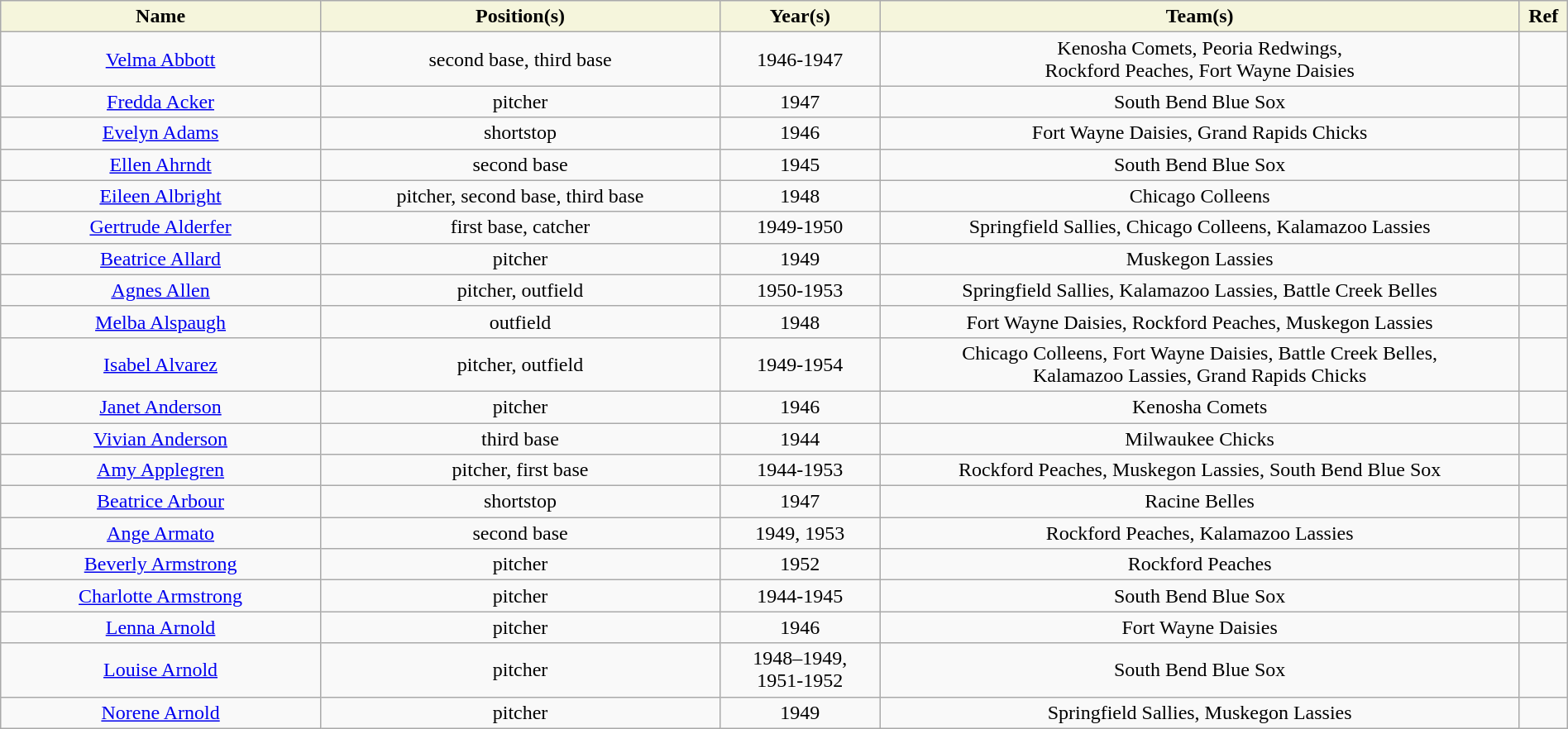<table class="wikitable" style="width: 100%">
<tr>
<th style="background:#F5F5DC;" width=20%>Name</th>
<th width=25% style="background:#F5F5DC;">Position(s)</th>
<th width=10% style="background:#F5F5DC;">Year(s)</th>
<th width=40% style="background:#F5F5DC;">Team(s)</th>
<th width=3% style="background:#F5F5DC;">Ref</th>
</tr>
<tr align=center>
<td><a href='#'>Velma Abbott</a></td>
<td>second base, third base</td>
<td>1946-1947</td>
<td>Kenosha Comets, Peoria Redwings, <br>Rockford Peaches, Fort Wayne Daisies</td>
<td></td>
</tr>
<tr align=center>
<td><a href='#'>Fredda Acker</a></td>
<td>pitcher</td>
<td>1947</td>
<td>South Bend Blue Sox</td>
<td></td>
</tr>
<tr align=center>
<td><a href='#'>Evelyn Adams</a></td>
<td>shortstop</td>
<td>1946</td>
<td>Fort Wayne Daisies, Grand Rapids Chicks</td>
<td></td>
</tr>
<tr align=center>
<td><a href='#'>Ellen Ahrndt</a></td>
<td>second base</td>
<td>1945</td>
<td>South Bend Blue Sox</td>
<td></td>
</tr>
<tr align=center>
<td><a href='#'>Eileen Albright</a></td>
<td>pitcher, second base, third base</td>
<td>1948</td>
<td>Chicago Colleens</td>
<td></td>
</tr>
<tr align=center>
<td><a href='#'>Gertrude Alderfer</a></td>
<td>first base, catcher</td>
<td>1949-1950</td>
<td>Springfield Sallies, Chicago Colleens, Kalamazoo Lassies</td>
<td></td>
</tr>
<tr align=center>
<td><a href='#'>Beatrice Allard</a></td>
<td>pitcher</td>
<td>1949</td>
<td>Muskegon Lassies</td>
<td></td>
</tr>
<tr align=center>
<td><a href='#'>Agnes Allen</a></td>
<td>pitcher, outfield</td>
<td>1950-1953</td>
<td>Springfield Sallies, Kalamazoo Lassies, Battle Creek Belles</td>
<td></td>
</tr>
<tr align=center>
<td><a href='#'>Melba Alspaugh</a></td>
<td>outfield</td>
<td>1948</td>
<td>Fort Wayne Daisies, Rockford Peaches, Muskegon Lassies</td>
<td></td>
</tr>
<tr align=center>
<td><a href='#'>Isabel Alvarez</a></td>
<td>pitcher, outfield</td>
<td>1949-1954</td>
<td>Chicago Colleens, Fort Wayne Daisies, Battle Creek Belles, <br>Kalamazoo Lassies, Grand Rapids Chicks</td>
<td></td>
</tr>
<tr align=center>
<td><a href='#'>Janet Anderson</a></td>
<td>pitcher</td>
<td>1946</td>
<td>Kenosha Comets</td>
<td></td>
</tr>
<tr align=center>
<td><a href='#'>Vivian Anderson</a></td>
<td>third base</td>
<td>1944</td>
<td>Milwaukee Chicks</td>
<td></td>
</tr>
<tr align=center>
<td><a href='#'>Amy Applegren</a></td>
<td>pitcher, first base</td>
<td>1944-1953</td>
<td>Rockford Peaches, Muskegon Lassies, South Bend Blue Sox</td>
<td></td>
</tr>
<tr align=center>
<td><a href='#'>Beatrice Arbour</a></td>
<td>shortstop</td>
<td>1947</td>
<td>Racine Belles</td>
<td></td>
</tr>
<tr align=center>
<td><a href='#'>Ange Armato</a></td>
<td>second base</td>
<td>1949, 1953</td>
<td>Rockford Peaches, Kalamazoo Lassies</td>
<td></td>
</tr>
<tr align=center>
<td><a href='#'>Beverly Armstrong</a></td>
<td>pitcher</td>
<td>1952</td>
<td>Rockford Peaches</td>
<td></td>
</tr>
<tr align=center>
<td><a href='#'>Charlotte Armstrong</a></td>
<td>pitcher</td>
<td>1944-1945</td>
<td>South Bend Blue Sox</td>
<td></td>
</tr>
<tr align=center>
<td><a href='#'>Lenna Arnold</a></td>
<td>pitcher</td>
<td>1946</td>
<td>Fort Wayne Daisies</td>
<td></td>
</tr>
<tr align=center>
<td><a href='#'>Louise Arnold</a></td>
<td>pitcher</td>
<td>1948–1949,<br>1951-1952</td>
<td>South Bend Blue Sox</td>
<td></td>
</tr>
<tr align=center>
<td><a href='#'>Norene Arnold</a></td>
<td>pitcher</td>
<td>1949</td>
<td>Springfield Sallies, Muskegon Lassies</td>
<td></td>
</tr>
</table>
